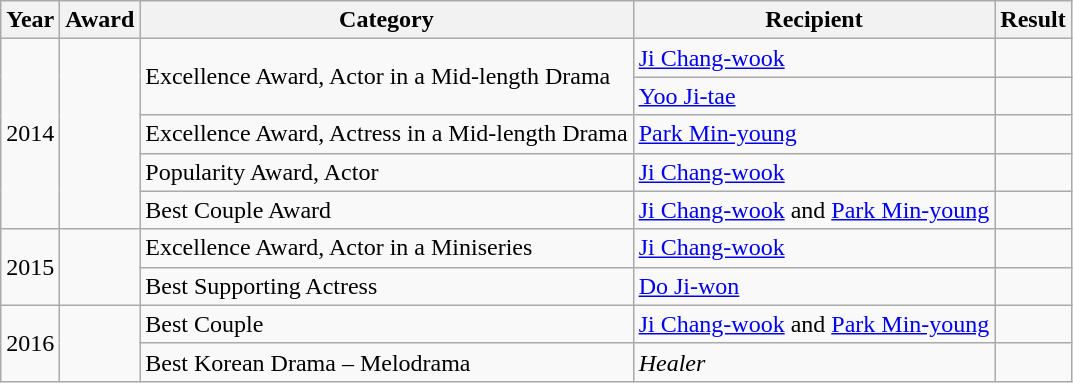<table class="wikitable">
<tr>
<th>Year</th>
<th>Award</th>
<th>Category</th>
<th>Recipient</th>
<th>Result</th>
</tr>
<tr>
<td rowspan="5">2014</td>
<td rowspan="5"></td>
<td rowspan="2">Excellence Award, Actor in a Mid-length Drama</td>
<td><a href='#'>Ji Chang-wook</a></td>
<td></td>
</tr>
<tr>
<td><a href='#'>Yoo Ji-tae</a></td>
<td></td>
</tr>
<tr>
<td>Excellence Award, Actress in a Mid-length Drama</td>
<td><a href='#'>Park Min-young</a></td>
<td></td>
</tr>
<tr>
<td>Popularity Award, Actor</td>
<td><a href='#'>Ji Chang-wook</a></td>
<td></td>
</tr>
<tr>
<td>Best Couple Award</td>
<td><a href='#'>Ji Chang-wook</a> and <a href='#'>Park Min-young</a></td>
<td></td>
</tr>
<tr>
<td rowspan="2">2015</td>
<td rowspan="2"></td>
<td>Excellence Award, Actor in a Miniseries</td>
<td><a href='#'>Ji Chang-wook</a></td>
<td></td>
</tr>
<tr>
<td>Best Supporting Actress</td>
<td><a href='#'>Do Ji-won</a></td>
<td></td>
</tr>
<tr>
<td rowspan="2">2016</td>
<td rowspan="2"></td>
<td>Best Couple</td>
<td><a href='#'>Ji Chang-wook</a> and <a href='#'>Park Min-young</a></td>
<td></td>
</tr>
<tr>
<td>Best Korean Drama – Melodrama</td>
<td><em>Healer</em></td>
<td></td>
</tr>
</table>
